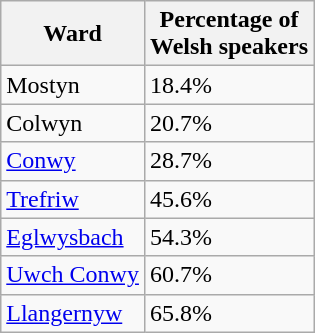<table class="wikitable">
<tr>
<th>Ward</th>
<th>Percentage of<br>Welsh speakers</th>
</tr>
<tr>
<td>Mostyn</td>
<td>18.4%</td>
</tr>
<tr>
<td>Colwyn</td>
<td>20.7%</td>
</tr>
<tr>
<td><a href='#'>Conwy</a></td>
<td>28.7%</td>
</tr>
<tr>
<td><a href='#'>Trefriw</a></td>
<td>45.6%</td>
</tr>
<tr>
<td><a href='#'>Eglwysbach</a></td>
<td>54.3%</td>
</tr>
<tr>
<td><a href='#'>Uwch Conwy</a></td>
<td>60.7%</td>
</tr>
<tr>
<td><a href='#'>Llangernyw</a></td>
<td>65.8%</td>
</tr>
</table>
